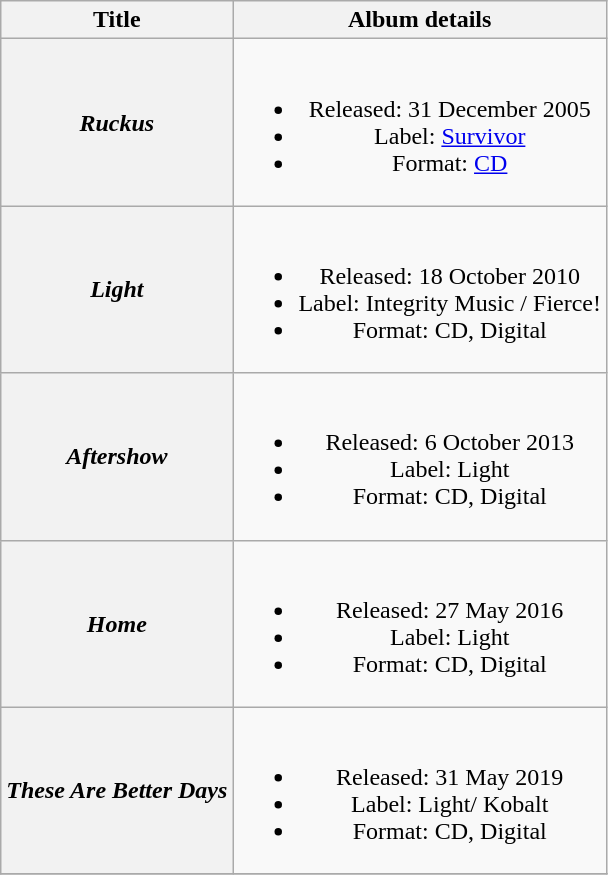<table class="wikitable plainrowheaders" style="text-align:center;">
<tr>
<th scope="col">Title</th>
<th scope="col">Album details</th>
</tr>
<tr>
<th scope="row"><em>Ruckus</em></th>
<td><br><ul><li>Released: 31 December 2005</li><li>Label: <a href='#'>Survivor</a></li><li>Format: <a href='#'>CD</a></li></ul></td>
</tr>
<tr>
<th scope="row"><em>Light</em></th>
<td><br><ul><li>Released: 18 October 2010</li><li>Label: Integrity Music / Fierce!</li><li>Format: CD, Digital</li></ul></td>
</tr>
<tr>
<th scope="row"><em>Aftershow</em></th>
<td><br><ul><li>Released: 6 October 2013</li><li>Label: Light</li><li>Format: CD, Digital</li></ul></td>
</tr>
<tr>
<th scope="row"><em>Home</em></th>
<td><br><ul><li>Released: 27 May 2016</li><li>Label: Light</li><li>Format: CD, Digital</li></ul></td>
</tr>
<tr>
<th scope="row"><em>These Are Better Days</em></th>
<td><br><ul><li>Released: 31 May 2019</li><li>Label: Light/ Kobalt</li><li>Format: CD, Digital</li></ul></td>
</tr>
<tr>
</tr>
</table>
